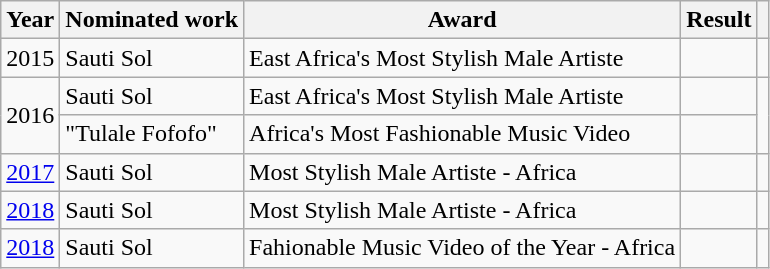<table class ="wikitable">
<tr>
<th>Year</th>
<th>Nominated work</th>
<th>Award</th>
<th>Result</th>
<th></th>
</tr>
<tr>
<td>2015</td>
<td>Sauti Sol</td>
<td>East Africa's Most Stylish Male Artiste</td>
<td></td>
<td></td>
</tr>
<tr>
<td rowspan="2">2016</td>
<td>Sauti Sol</td>
<td>East Africa's Most Stylish Male Artiste</td>
<td></td>
<td rowspan="2"></td>
</tr>
<tr>
<td>"Tulale Fofofo"</td>
<td>Africa's Most Fashionable Music Video</td>
<td></td>
</tr>
<tr>
<td><a href='#'>2017</a></td>
<td>Sauti Sol</td>
<td>Most Stylish Male Artiste - Africa</td>
<td></td>
<td></td>
</tr>
<tr>
<td><a href='#'>2018</a></td>
<td>Sauti Sol</td>
<td>Most Stylish Male Artiste - Africa</td>
<td></td>
<td></td>
</tr>
<tr>
<td><a href='#'>2018</a></td>
<td>Sauti Sol</td>
<td>Fahionable Music Video of the Year - Africa</td>
<td></td>
<td></td>
</tr>
</table>
